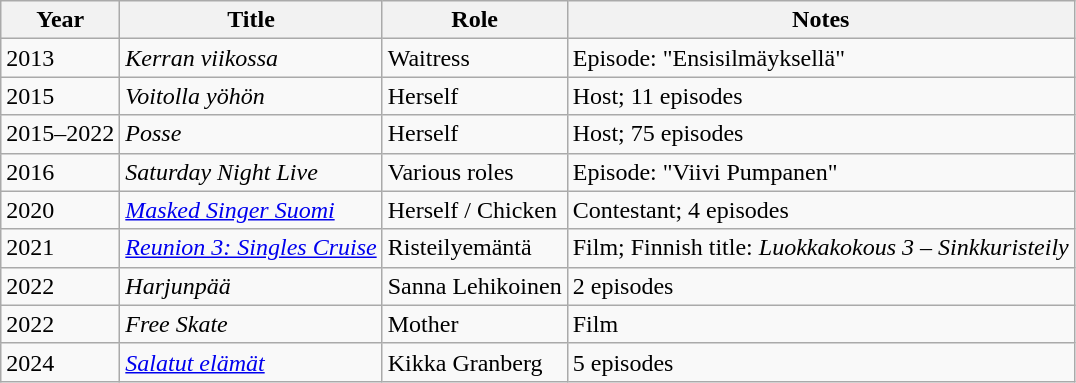<table class="wikitable">
<tr>
<th>Year</th>
<th>Title</th>
<th>Role</th>
<th>Notes</th>
</tr>
<tr>
<td>2013</td>
<td><em>Kerran viikossa</em></td>
<td>Waitress</td>
<td>Episode: "Ensisilmäyksellä"</td>
</tr>
<tr>
<td>2015</td>
<td><em>Voitolla yöhön</em></td>
<td>Herself</td>
<td>Host; 11 episodes</td>
</tr>
<tr>
<td>2015–2022</td>
<td><em>Posse</em></td>
<td>Herself</td>
<td>Host; 75 episodes</td>
</tr>
<tr>
<td>2016</td>
<td><em>Saturday Night Live</em></td>
<td>Various roles</td>
<td>Episode: "Viivi Pumpanen"</td>
</tr>
<tr>
<td>2020</td>
<td><em><a href='#'>Masked Singer Suomi</a></em></td>
<td>Herself / Chicken</td>
<td>Contestant; 4 episodes</td>
</tr>
<tr>
<td>2021</td>
<td><em><a href='#'>Reunion 3: Singles Cruise</a></em></td>
<td>Risteilyemäntä</td>
<td>Film; Finnish title: <em>Luokkakokous 3 – Sinkkuristeily</em></td>
</tr>
<tr>
<td>2022</td>
<td><em>Harjunpää</em></td>
<td>Sanna Lehikoinen</td>
<td>2 episodes</td>
</tr>
<tr>
<td>2022</td>
<td><em>Free Skate</em></td>
<td>Mother</td>
<td>Film</td>
</tr>
<tr>
<td>2024</td>
<td><em><a href='#'>Salatut elämät</a></em></td>
<td>Kikka Granberg</td>
<td>5 episodes</td>
</tr>
</table>
